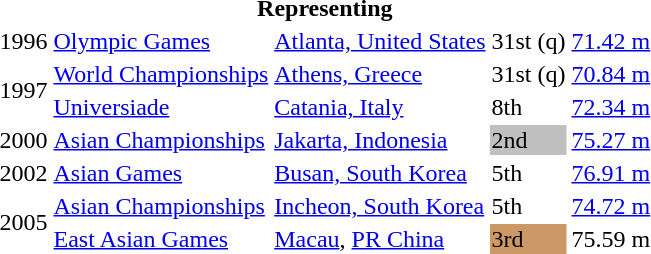<table>
<tr>
<th colspan="5">Representing </th>
</tr>
<tr>
<td>1996</td>
<td><a href='#'>Olympic Games</a></td>
<td><a href='#'>Atlanta, United States</a></td>
<td>31st (q)</td>
<td><a href='#'>71.42 m</a></td>
</tr>
<tr>
<td rowspan=2>1997</td>
<td><a href='#'>World Championships</a></td>
<td><a href='#'>Athens, Greece</a></td>
<td>31st (q)</td>
<td><a href='#'>70.84 m</a></td>
</tr>
<tr>
<td><a href='#'>Universiade</a></td>
<td><a href='#'>Catania, Italy</a></td>
<td>8th</td>
<td><a href='#'>72.34 m</a></td>
</tr>
<tr>
<td>2000</td>
<td><a href='#'>Asian Championships</a></td>
<td><a href='#'>Jakarta, Indonesia</a></td>
<td bgcolor="silver">2nd</td>
<td><a href='#'>75.27 m</a></td>
</tr>
<tr>
<td>2002</td>
<td><a href='#'>Asian Games</a></td>
<td><a href='#'>Busan, South Korea</a></td>
<td>5th</td>
<td><a href='#'>76.91 m</a></td>
</tr>
<tr>
<td rowspan=2>2005</td>
<td><a href='#'>Asian Championships</a></td>
<td><a href='#'>Incheon, South Korea</a></td>
<td>5th</td>
<td><a href='#'>74.72 m</a></td>
</tr>
<tr>
<td><a href='#'>East Asian Games</a></td>
<td><a href='#'>Macau</a>, <a href='#'>PR China</a></td>
<td bgcolor="cc9966">3rd</td>
<td>75.59 m</td>
</tr>
</table>
